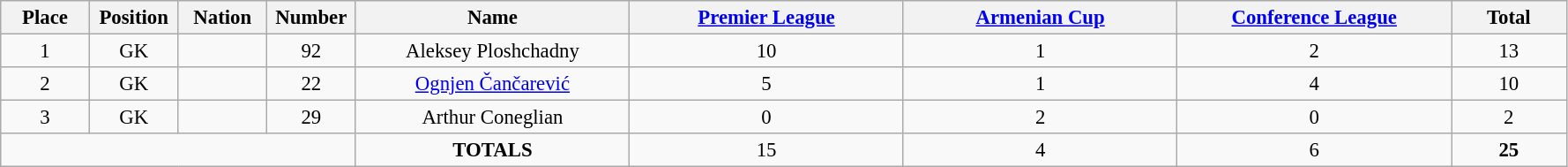<table class="wikitable" style="font-size: 95%; text-align: center;">
<tr>
<th width=60>Place</th>
<th width=60>Position</th>
<th width=60>Nation</th>
<th width=60>Number</th>
<th width=200>Name</th>
<th width=200><a href='#'>Premier League</a></th>
<th width=200><a href='#'>Armenian Cup</a></th>
<th width=200><a href='#'>Conference League</a></th>
<th width=80><strong>Total</strong></th>
</tr>
<tr>
<td>1</td>
<td>GK</td>
<td></td>
<td>92</td>
<td>Aleksey Ploshchadny</td>
<td>10</td>
<td>1</td>
<td>2</td>
<td>13</td>
</tr>
<tr>
<td>2</td>
<td>GK</td>
<td></td>
<td>22</td>
<td><a href='#'>Ognjen Čančarević</a></td>
<td>5</td>
<td>1</td>
<td>4</td>
<td>10</td>
</tr>
<tr>
<td>3</td>
<td>GK</td>
<td></td>
<td>29</td>
<td>Arthur Coneglian</td>
<td>0</td>
<td>2</td>
<td>0</td>
<td>2</td>
</tr>
<tr>
<td colspan="4"></td>
<td><strong>TOTALS</strong></td>
<td>15</td>
<td>4</td>
<td>6</td>
<td><strong>25</strong></td>
</tr>
</table>
